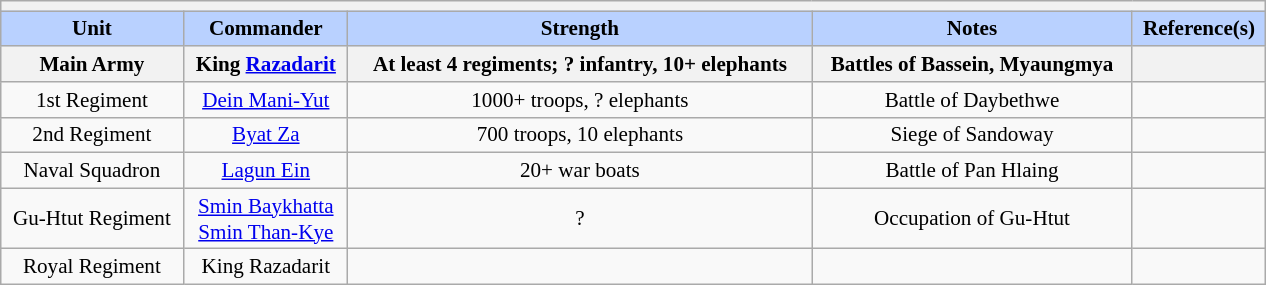<table class="wikitable collapsible" style="min-width:60em; margin:0.3em auto; font-size:88%;">
<tr>
<th colspan=5></th>
</tr>
<tr>
<th style="background-color:#B9D1FF">Unit</th>
<th style="background-color:#B9D1FF">Commander</th>
<th style="background-color:#B9D1FF">Strength</th>
<th style="background-color:#B9D1FF">Notes</th>
<th style="background-color:#B9D1FF">Reference(s)</th>
</tr>
<tr>
<th colspan="1">Main Army</th>
<th colspan="1">King <a href='#'>Razadarit</a></th>
<th colspan="1">At least 4 regiments; ? infantry, 10+ elephants</th>
<th colspan="1">Battles of Bassein, Myaungmya</th>
<th colspan="1"></th>
</tr>
<tr>
<td align="center">1st Regiment</td>
<td align="center"><a href='#'>Dein Mani-Yut</a></td>
<td align="center">1000+ troops, ? elephants</td>
<td align="center">Battle of Daybethwe</td>
<td align="center"></td>
</tr>
<tr>
<td align="center">2nd Regiment</td>
<td align="center"><a href='#'>Byat Za</a></td>
<td align="center">700 troops, 10 elephants</td>
<td align="center">Siege of Sandoway</td>
<td align="center"></td>
</tr>
<tr>
<td align="center">Naval Squadron</td>
<td align="center"><a href='#'>Lagun Ein</a></td>
<td align="center">20+ war boats</td>
<td align="center">Battle of Pan Hlaing</td>
<td align="center"></td>
</tr>
<tr>
<td align="center">Gu-Htut Regiment</td>
<td align="center"><a href='#'>Smin Baykhatta</a> <br> <a href='#'>Smin Than-Kye</a></td>
<td align="center">?</td>
<td align="center">Occupation of Gu-Htut</td>
<td align="center"></td>
</tr>
<tr>
<td align="center">Royal Regiment</td>
<td align="center">King Razadarit</td>
<td align="center"></td>
<td align="center"></td>
<td align="center"></td>
</tr>
</table>
